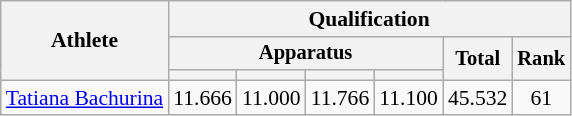<table class="wikitable" style="font-size:90%">
<tr>
<th rowspan=3>Athlete</th>
<th colspan=6>Qualification</th>
</tr>
<tr style="font-size:95%">
<th colspan=4>Apparatus</th>
<th rowspan=2>Total</th>
<th rowspan=2>Rank</th>
</tr>
<tr style="font-size:95%">
<th></th>
<th></th>
<th></th>
<th></th>
</tr>
<tr align=center>
<td align=left><a href='#'>Tatiana Bachurina</a></td>
<td>11.666</td>
<td>11.000</td>
<td>11.766</td>
<td>11.100</td>
<td>45.532</td>
<td>61</td>
</tr>
</table>
